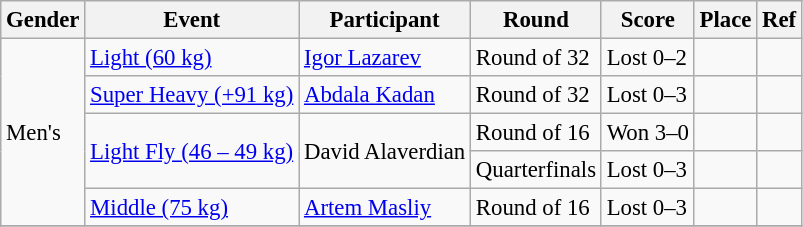<table class="wikitable" style="font-size: 95%;">
<tr>
<th>Gender</th>
<th>Event</th>
<th>Participant</th>
<th>Round</th>
<th>Score</th>
<th>Place</th>
<th>Ref</th>
</tr>
<tr>
<td rowspan="5">Men's</td>
<td><a href='#'>Light (60 kg)</a></td>
<td><a href='#'>Igor Lazarev</a></td>
<td>Round of 32</td>
<td>Lost 0–2</td>
<td></td>
<td></td>
</tr>
<tr>
<td><a href='#'>Super Heavy (+91 kg)</a></td>
<td><a href='#'>Abdala Kadan</a></td>
<td>Round of 32</td>
<td>Lost 0–3</td>
<td></td>
<td></td>
</tr>
<tr>
<td rowspan="2"><a href='#'>Light Fly (46 – 49 kg)</a></td>
<td rowspan="2">David Alaverdian</td>
<td>Round of 16</td>
<td>Won 3–0</td>
<td></td>
<td></td>
</tr>
<tr>
<td>Quarterfinals</td>
<td>Lost 0–3</td>
<td></td>
<td></td>
</tr>
<tr>
<td><a href='#'>Middle (75 kg)</a></td>
<td><a href='#'>Artem Masliy</a></td>
<td>Round of 16</td>
<td>Lost 0–3</td>
<td></td>
<td></td>
</tr>
<tr>
</tr>
</table>
